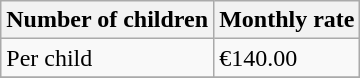<table class="wikitable">
<tr>
<th>Number of children</th>
<th>Monthly rate</th>
</tr>
<tr>
<td>Per child</td>
<td>€140.00</td>
</tr>
<tr>
</tr>
</table>
